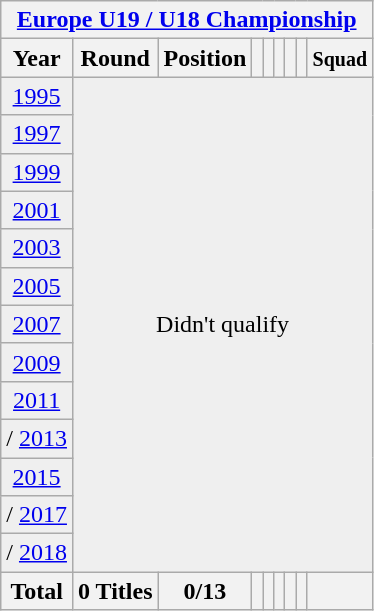<table class="wikitable" style="text-align: center;">
<tr>
<th colspan=9><a href='#'>Europe U19 / U18 Championship</a></th>
</tr>
<tr>
<th>Year</th>
<th>Round</th>
<th>Position</th>
<th></th>
<th></th>
<th></th>
<th></th>
<th></th>
<th><small>Squad</small></th>
</tr>
<tr bgcolor="efefef">
<td> <a href='#'>1995</a></td>
<td colspan=9 rowspan=13>Didn't qualify</td>
</tr>
<tr bgcolor="efefef">
<td> <a href='#'>1997</a></td>
</tr>
<tr bgcolor="efefef">
<td> <a href='#'>1999</a></td>
</tr>
<tr bgcolor="efefef">
<td> <a href='#'>2001</a></td>
</tr>
<tr bgcolor="efefef">
<td> <a href='#'>2003</a></td>
</tr>
<tr bgcolor="efefef">
<td> <a href='#'>2005</a></td>
</tr>
<tr bgcolor="efefef">
<td> <a href='#'>2007</a></td>
</tr>
<tr bgcolor="efefef">
<td> <a href='#'>2009</a></td>
</tr>
<tr bgcolor="efefef">
<td> <a href='#'>2011</a></td>
</tr>
<tr bgcolor="efefef">
<td>/ <a href='#'>2013</a></td>
</tr>
<tr bgcolor="efefef">
<td> <a href='#'>2015</a></td>
</tr>
<tr bgcolor="efefef">
<td>/ <a href='#'>2017</a></td>
</tr>
<tr bgcolor="efefef">
<td>/ <a href='#'>2018</a></td>
</tr>
<tr>
<th>Total</th>
<th>0 Titles</th>
<th>0/13</th>
<th></th>
<th></th>
<th></th>
<th></th>
<th></th>
<th></th>
</tr>
</table>
